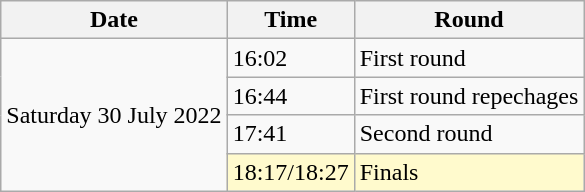<table class="wikitable">
<tr>
<th>Date</th>
<th>Time</th>
<th>Round</th>
</tr>
<tr>
<td rowspan=4>Saturday 30 July 2022</td>
<td>16:02</td>
<td>First round</td>
</tr>
<tr>
<td>16:44</td>
<td>First round repechages</td>
</tr>
<tr>
<td>17:41</td>
<td>Second round</td>
</tr>
<tr>
<td style=background:lemonchiffon>18:17/18:27</td>
<td style=background:lemonchiffon>Finals</td>
</tr>
</table>
